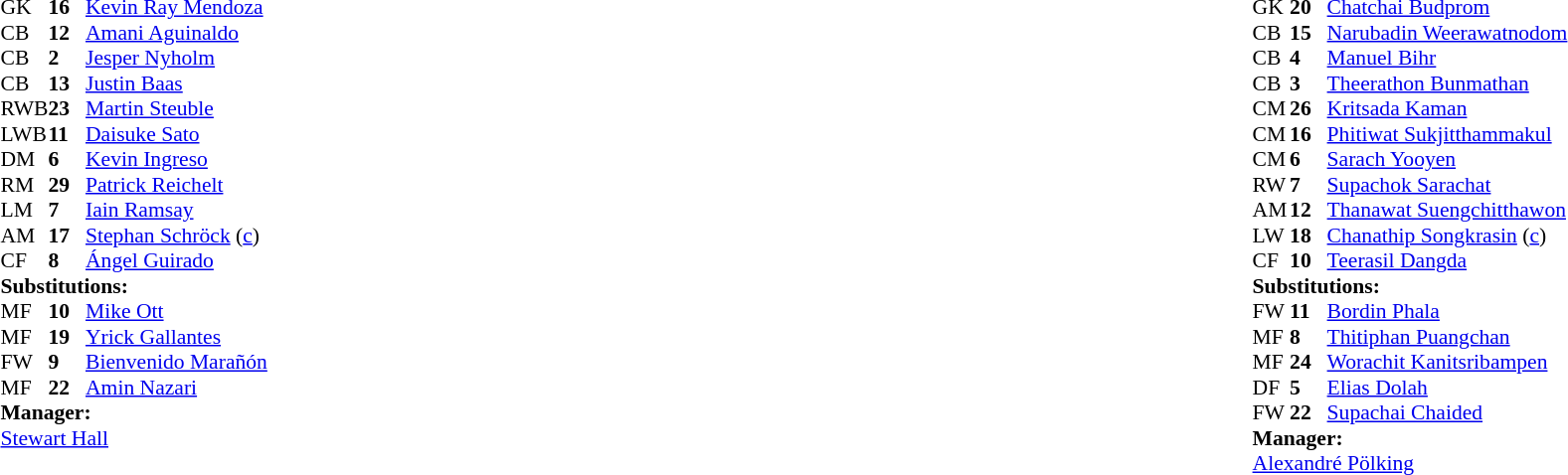<table width="100%">
<tr>
<td valign="top" width="40%"><br><table style="font-size:90%" cellspacing="0" cellpadding="0">
<tr>
<th width=25></th>
<th width=25></th>
</tr>
<tr>
<td>GK</td>
<td><strong>16</strong></td>
<td><a href='#'>Kevin Ray Mendoza</a></td>
</tr>
<tr>
<td>CB</td>
<td><strong>12</strong></td>
<td><a href='#'>Amani Aguinaldo</a></td>
</tr>
<tr>
<td>CB</td>
<td><strong>2</strong></td>
<td><a href='#'>Jesper Nyholm</a></td>
</tr>
<tr>
<td>CB</td>
<td><strong>13</strong></td>
<td><a href='#'>Justin Baas</a></td>
</tr>
<tr>
<td>RWB</td>
<td><strong>23</strong></td>
<td><a href='#'>Martin Steuble</a></td>
<td></td>
</tr>
<tr>
<td>LWB</td>
<td><strong>11</strong></td>
<td><a href='#'>Daisuke Sato</a></td>
</tr>
<tr>
<td>DM</td>
<td><strong>6</strong></td>
<td><a href='#'>Kevin Ingreso</a></td>
<td></td>
<td></td>
</tr>
<tr>
<td>RM</td>
<td><strong>29</strong></td>
<td><a href='#'>Patrick Reichelt</a></td>
<td></td>
<td></td>
</tr>
<tr>
<td>LM</td>
<td><strong>7</strong></td>
<td><a href='#'>Iain Ramsay</a></td>
<td></td>
<td></td>
</tr>
<tr>
<td>AM</td>
<td><strong>17</strong></td>
<td><a href='#'>Stephan Schröck</a> (<a href='#'>c</a>)</td>
<td></td>
</tr>
<tr>
<td>CF</td>
<td><strong>8</strong></td>
<td><a href='#'>Ángel Guirado</a></td>
<td></td>
<td></td>
</tr>
<tr>
<td colspan=3><strong>Substitutions:</strong></td>
</tr>
<tr>
<td>MF</td>
<td><strong>10</strong></td>
<td><a href='#'>Mike Ott</a></td>
<td></td>
<td></td>
</tr>
<tr>
<td>MF</td>
<td><strong>19</strong></td>
<td><a href='#'>Yrick Gallantes</a></td>
<td></td>
<td></td>
</tr>
<tr>
<td>FW</td>
<td><strong>9</strong></td>
<td><a href='#'>Bienvenido Marañón</a></td>
<td></td>
<td></td>
</tr>
<tr>
<td>MF</td>
<td><strong>22</strong></td>
<td><a href='#'>Amin Nazari</a></td>
<td></td>
<td></td>
</tr>
<tr>
<td colspan=3><strong>Manager:</strong></td>
</tr>
<tr>
<td colspan=3> <a href='#'>Stewart Hall</a></td>
</tr>
</table>
</td>
<td valign="top"></td>
<td valign="top" width="50%"><br><table style="font-size:90%; margin:auto" cellspacing="0" cellpadding="0">
<tr>
<th width=25></th>
<th width=25></th>
</tr>
<tr>
<td>GK</td>
<td><strong>20</strong></td>
<td><a href='#'>Chatchai Budprom</a></td>
</tr>
<tr>
<td>CB</td>
<td><strong>15</strong></td>
<td><a href='#'>Narubadin Weerawatnodom</a></td>
</tr>
<tr>
<td>CB</td>
<td><strong>4</strong></td>
<td><a href='#'>Manuel Bihr</a></td>
</tr>
<tr>
<td>CB</td>
<td><strong>3</strong></td>
<td><a href='#'>Theerathon Bunmathan</a></td>
</tr>
<tr>
<td>CM</td>
<td><strong>26</strong></td>
<td><a href='#'>Kritsada Kaman</a></td>
</tr>
<tr>
<td>CM</td>
<td><strong>16</strong></td>
<td><a href='#'>Phitiwat Sukjitthammakul</a></td>
</tr>
<tr>
<td>CM</td>
<td><strong>6</strong></td>
<td><a href='#'>Sarach Yooyen</a></td>
<td></td>
<td></td>
</tr>
<tr>
<td>RW</td>
<td><strong>7</strong></td>
<td><a href='#'>Supachok Sarachat</a></td>
<td></td>
<td></td>
</tr>
<tr>
<td>AM</td>
<td><strong>12</strong></td>
<td><a href='#'>Thanawat Suengchitthawon</a></td>
<td></td>
<td></td>
</tr>
<tr>
<td>LW</td>
<td><strong>18</strong></td>
<td><a href='#'>Chanathip Songkrasin</a> (<a href='#'>c</a>)</td>
<td></td>
<td></td>
</tr>
<tr>
<td>CF</td>
<td><strong>10</strong></td>
<td><a href='#'>Teerasil Dangda</a></td>
<td></td>
<td></td>
</tr>
<tr>
<td colspan=3><strong>Substitutions:</strong></td>
</tr>
<tr>
<td>FW</td>
<td><strong>11</strong></td>
<td><a href='#'>Bordin Phala</a></td>
<td></td>
<td></td>
</tr>
<tr>
<td>MF</td>
<td><strong>8</strong></td>
<td><a href='#'>Thitiphan Puangchan</a></td>
<td></td>
<td></td>
</tr>
<tr>
<td>MF</td>
<td><strong>24</strong></td>
<td><a href='#'>Worachit Kanitsribampen</a></td>
<td></td>
<td></td>
</tr>
<tr>
<td>DF</td>
<td><strong>5</strong></td>
<td><a href='#'>Elias Dolah</a></td>
<td></td>
<td></td>
</tr>
<tr>
<td>FW</td>
<td><strong>22</strong></td>
<td><a href='#'>Supachai Chaided</a></td>
<td></td>
<td></td>
</tr>
<tr>
<td colspan=3><strong>Manager:</strong></td>
</tr>
<tr>
<td colspan=3> <a href='#'>Alexandré Pölking</a></td>
</tr>
</table>
</td>
</tr>
</table>
